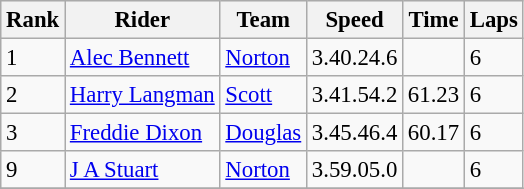<table class="wikitable" style="font-size: 95%;">
<tr style="background:#efefef;">
<th>Rank</th>
<th>Rider</th>
<th>Team</th>
<th>Speed</th>
<th>Time</th>
<th>Laps</th>
</tr>
<tr>
<td>1</td>
<td> <a href='#'>Alec Bennett</a></td>
<td><a href='#'>Norton</a></td>
<td>3.40.24.6</td>
<td></td>
<td>6</td>
</tr>
<tr>
<td>2</td>
<td> <a href='#'>Harry Langman</a></td>
<td><a href='#'>Scott</a></td>
<td>3.41.54.2</td>
<td>61.23</td>
<td>6</td>
</tr>
<tr>
<td>3</td>
<td> <a href='#'>Freddie Dixon</a></td>
<td><a href='#'>Douglas</a></td>
<td>3.45.46.4</td>
<td>60.17</td>
<td>6</td>
</tr>
<tr>
<td>9</td>
<td> <a href='#'>J A Stuart</a></td>
<td><a href='#'>Norton</a></td>
<td>3.59.05.0</td>
<td></td>
<td>6</td>
</tr>
<tr>
</tr>
</table>
